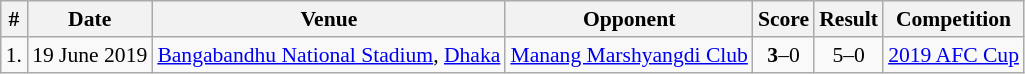<table class="wikitable" style="font-size:90%">
<tr>
<th>#</th>
<th>Date</th>
<th>Venue</th>
<th>Opponent</th>
<th>Score</th>
<th>Result</th>
<th>Competition</th>
</tr>
<tr>
<td>1.</td>
<td>19 June 2019</td>
<td><a href='#'>Bangabandhu National Stadium</a>, <a href='#'>Dhaka</a></td>
<td> <a href='#'>Manang Marshyangdi Club</a></td>
<td style="text-align:center;"><strong>3</strong>–0</td>
<td style="text-align:center;">5–0</td>
<td><a href='#'>2019 AFC Cup</a></td>
</tr>
</table>
